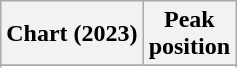<table class="wikitable sortable plainrowheaders" style="text-align:center">
<tr>
<th scope="col">Chart (2023)</th>
<th scope="col">Peak<br>position</th>
</tr>
<tr>
</tr>
<tr>
</tr>
</table>
